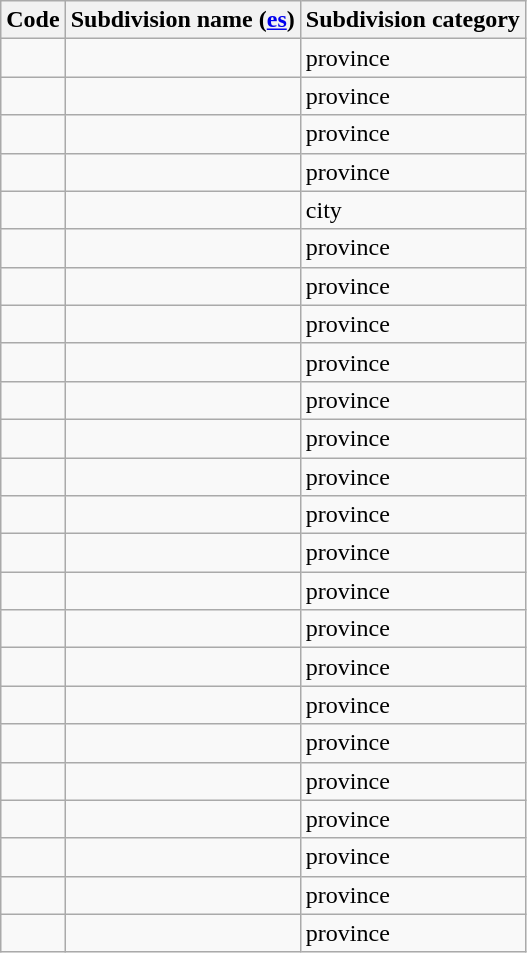<table class="wikitable sortable">
<tr>
<th>Code</th>
<th>Subdivision name (<a href='#'>es</a>)</th>
<th>Subdivision category</th>
</tr>
<tr>
<td></td>
<td></td>
<td>province</td>
</tr>
<tr>
<td></td>
<td></td>
<td>province</td>
</tr>
<tr>
<td></td>
<td></td>
<td>province</td>
</tr>
<tr>
<td></td>
<td></td>
<td>province</td>
</tr>
<tr>
<td></td>
<td></td>
<td>city</td>
</tr>
<tr>
<td></td>
<td></td>
<td>province</td>
</tr>
<tr>
<td></td>
<td></td>
<td>province</td>
</tr>
<tr>
<td></td>
<td></td>
<td>province</td>
</tr>
<tr>
<td></td>
<td></td>
<td>province</td>
</tr>
<tr>
<td></td>
<td></td>
<td>province</td>
</tr>
<tr>
<td></td>
<td></td>
<td>province</td>
</tr>
<tr>
<td></td>
<td></td>
<td>province</td>
</tr>
<tr>
<td></td>
<td></td>
<td>province</td>
</tr>
<tr>
<td></td>
<td></td>
<td>province</td>
</tr>
<tr>
<td></td>
<td></td>
<td>province</td>
</tr>
<tr>
<td></td>
<td></td>
<td>province</td>
</tr>
<tr>
<td></td>
<td></td>
<td>province</td>
</tr>
<tr>
<td></td>
<td></td>
<td>province</td>
</tr>
<tr>
<td></td>
<td></td>
<td>province</td>
</tr>
<tr>
<td></td>
<td></td>
<td>province</td>
</tr>
<tr>
<td></td>
<td></td>
<td>province</td>
</tr>
<tr>
<td></td>
<td></td>
<td>province</td>
</tr>
<tr>
<td></td>
<td></td>
<td>province</td>
</tr>
<tr>
<td></td>
<td></td>
<td>province</td>
</tr>
</table>
